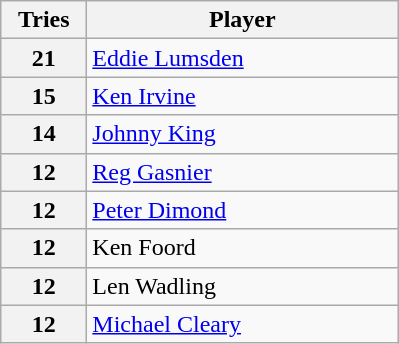<table class="wikitable" style="text-align:left;">
<tr>
<th width=50>Tries</th>
<th width=200>Player</th>
</tr>
<tr>
<th>21</th>
<td> <a href='#'>Eddie Lumsden</a></td>
</tr>
<tr>
<th>15</th>
<td> <a href='#'>Ken Irvine</a></td>
</tr>
<tr>
<th>14</th>
<td> <a href='#'>Johnny King</a></td>
</tr>
<tr>
<th>12</th>
<td> <a href='#'>Reg Gasnier</a></td>
</tr>
<tr>
<th>12</th>
<td> <a href='#'>Peter Dimond</a></td>
</tr>
<tr>
<th>12</th>
<td> Ken Foord</td>
</tr>
<tr>
<th>12</th>
<td> Len Wadling</td>
</tr>
<tr>
<th>12</th>
<td> <a href='#'>Michael Cleary</a></td>
</tr>
</table>
